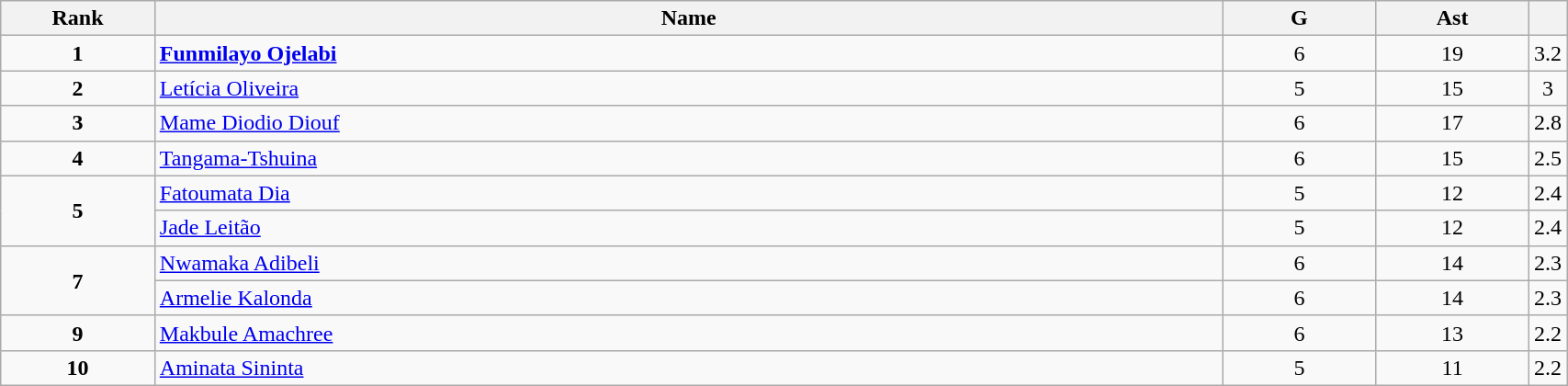<table class="wikitable" style="width:90%;">
<tr>
<th style="width:10%;">Rank</th>
<th style="width:70%;">Name</th>
<th style="width:10%;">G</th>
<th style="width:10%;">Ast</th>
<th style="width:10%;"></th>
</tr>
<tr align=center>
<td><strong>1</strong></td>
<td align=left> <strong><a href='#'>Funmilayo Ojelabi</a></strong></td>
<td>6</td>
<td>19</td>
<td>3.2</td>
</tr>
<tr align=center>
<td><strong>2</strong></td>
<td align=left> <a href='#'>Letícia Oliveira</a></td>
<td>5</td>
<td>15</td>
<td>3</td>
</tr>
<tr align=center>
<td><strong>3</strong></td>
<td align=left> <a href='#'>Mame Diodio Diouf</a></td>
<td>6</td>
<td>17</td>
<td>2.8</td>
</tr>
<tr align=center>
<td><strong>4</strong></td>
<td align=left> <a href='#'>Tangama-Tshuina</a></td>
<td>6</td>
<td>15</td>
<td>2.5</td>
</tr>
<tr align=center>
<td rowspan=2><strong>5</strong></td>
<td align=left> <a href='#'>Fatoumata Dia</a></td>
<td>5</td>
<td>12</td>
<td>2.4</td>
</tr>
<tr align=center>
<td align=left> <a href='#'>Jade Leitão</a></td>
<td>5</td>
<td>12</td>
<td>2.4</td>
</tr>
<tr align=center>
<td rowspan=2><strong>7</strong></td>
<td align=left> <a href='#'>Nwamaka Adibeli</a></td>
<td>6</td>
<td>14</td>
<td>2.3</td>
</tr>
<tr align=center>
<td align=left> <a href='#'>Armelie Kalonda</a></td>
<td>6</td>
<td>14</td>
<td>2.3</td>
</tr>
<tr align=center>
<td><strong>9</strong></td>
<td align=left> <a href='#'>Makbule Amachree</a></td>
<td>6</td>
<td>13</td>
<td>2.2</td>
</tr>
<tr align=center>
<td><strong>10</strong></td>
<td align=left> <a href='#'>Aminata Sininta</a></td>
<td>5</td>
<td>11</td>
<td>2.2</td>
</tr>
</table>
